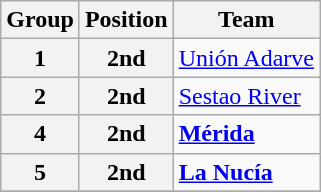<table class="wikitable">
<tr>
<th>Group</th>
<th>Position</th>
<th>Team</th>
</tr>
<tr>
<th>1</th>
<th>2nd</th>
<td><a href='#'>Unión Adarve</a></td>
</tr>
<tr>
<th>2</th>
<th>2nd</th>
<td><a href='#'>Sestao River</a></td>
</tr>
<tr>
<th>4</th>
<th>2nd</th>
<td><strong><a href='#'>Mérida</a></strong></td>
</tr>
<tr>
<th>5</th>
<th>2nd</th>
<td><strong><a href='#'>La Nucía</a></strong></td>
</tr>
<tr>
</tr>
</table>
